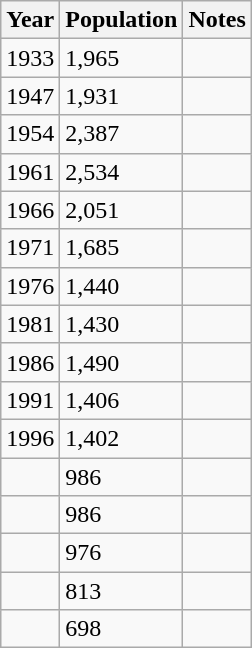<table class="wikitable">
<tr>
<th>Year</th>
<th>Population</th>
<th>Notes</th>
</tr>
<tr>
<td>1933</td>
<td>1,965</td>
<td></td>
</tr>
<tr>
<td>1947</td>
<td>1,931</td>
<td></td>
</tr>
<tr>
<td>1954</td>
<td>2,387</td>
<td></td>
</tr>
<tr>
<td>1961</td>
<td>2,534</td>
<td></td>
</tr>
<tr>
<td>1966</td>
<td>2,051</td>
<td></td>
</tr>
<tr>
<td>1971</td>
<td>1,685</td>
<td></td>
</tr>
<tr>
<td>1976</td>
<td>1,440</td>
<td></td>
</tr>
<tr>
<td>1981</td>
<td>1,430</td>
<td></td>
</tr>
<tr>
<td>1986</td>
<td>1,490</td>
<td></td>
</tr>
<tr>
<td>1991</td>
<td>1,406</td>
<td></td>
</tr>
<tr>
<td>1996</td>
<td>1,402</td>
<td></td>
</tr>
<tr>
<td></td>
<td>986</td>
<td></td>
</tr>
<tr>
<td></td>
<td>986</td>
<td></td>
</tr>
<tr>
<td></td>
<td>976</td>
<td></td>
</tr>
<tr>
<td></td>
<td>813</td>
<td></td>
</tr>
<tr>
<td></td>
<td>698</td>
<td></td>
</tr>
</table>
